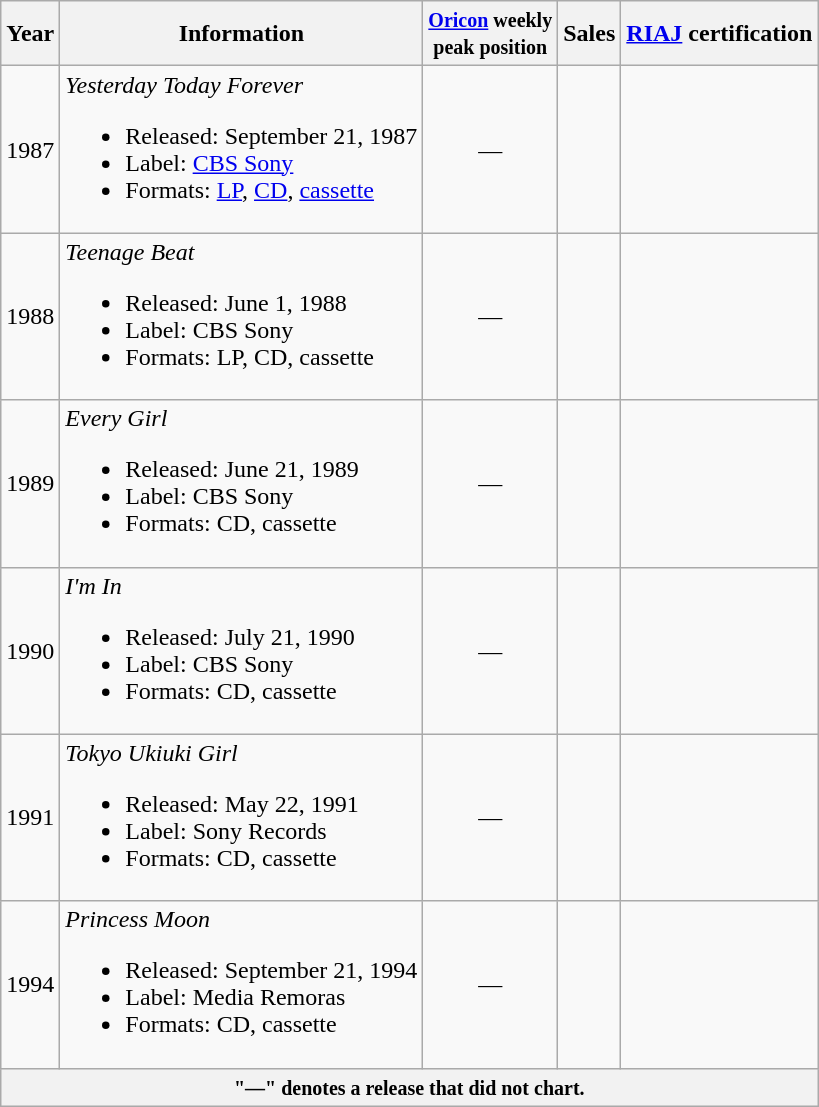<table class="wikitable">
<tr>
<th>Year</th>
<th>Information</th>
<th><small><a href='#'>Oricon</a> weekly<br>peak position</small></th>
<th>Sales<br></th>
<th><a href='#'>RIAJ</a> certification</th>
</tr>
<tr>
<td>1987</td>
<td><em>Yesterday Today Forever</em><br><ul><li>Released: September 21, 1987</li><li>Label: <a href='#'>CBS Sony</a></li><li>Formats: <a href='#'>LP</a>, <a href='#'>CD</a>, <a href='#'>cassette</a></li></ul></td>
<td style="text-align:center;">—</td>
<td align="left"></td>
<td align="left"></td>
</tr>
<tr>
<td>1988</td>
<td><em>Teenage Beat</em><br><ul><li>Released: June 1, 1988</li><li>Label: CBS Sony</li><li>Formats: LP, CD, cassette</li></ul></td>
<td style="text-align:center;">—</td>
<td align="left"></td>
<td align="left"></td>
</tr>
<tr>
<td>1989</td>
<td><em>Every Girl</em><br><ul><li>Released: June 21, 1989</li><li>Label: CBS Sony</li><li>Formats: CD, cassette</li></ul></td>
<td style="text-align:center;">—</td>
<td align="left"></td>
<td align="left"></td>
</tr>
<tr>
<td>1990</td>
<td><em>I'm In</em><br><ul><li>Released: July 21, 1990</li><li>Label: CBS Sony</li><li>Formats: CD, cassette</li></ul></td>
<td style="text-align:center;">—</td>
<td align="left"></td>
<td align="left"></td>
</tr>
<tr>
<td>1991</td>
<td><em>Tokyo Ukiuki Girl</em><br><ul><li>Released: May 22, 1991</li><li>Label: Sony Records</li><li>Formats: CD, cassette</li></ul></td>
<td style="text-align:center;">—</td>
<td align="left"></td>
<td align="left"></td>
</tr>
<tr>
<td>1994</td>
<td><em>Princess Moon</em><br><ul><li>Released: September 21, 1994</li><li>Label: Media Remoras</li><li>Formats: CD, cassette</li></ul></td>
<td style="text-align:center;">—</td>
<td align="left"></td>
<td align="left"></td>
</tr>
<tr>
<th colspan="5"><small>"—" denotes a release that did not chart.</small></th>
</tr>
</table>
